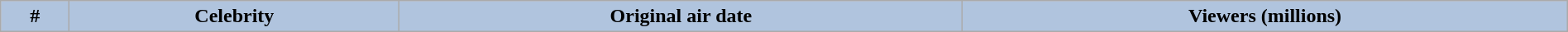<table class="wikitable plainrowheaders sortable" style="width:100%; margin:auto; background:#fff;">
<tr style="background:#b0c4de;">
<th scope="col" style="background:#b0c4de; width:3em;">#</th>
<th scope="col" style="background:#b0c4de;">Celebrity</th>
<th scope="col" style="background:#b0c4de;">Original air date</th>
<th scope="col" style="background:#b0c4de;">Viewers (millions)<br>






</th>
</tr>
</table>
